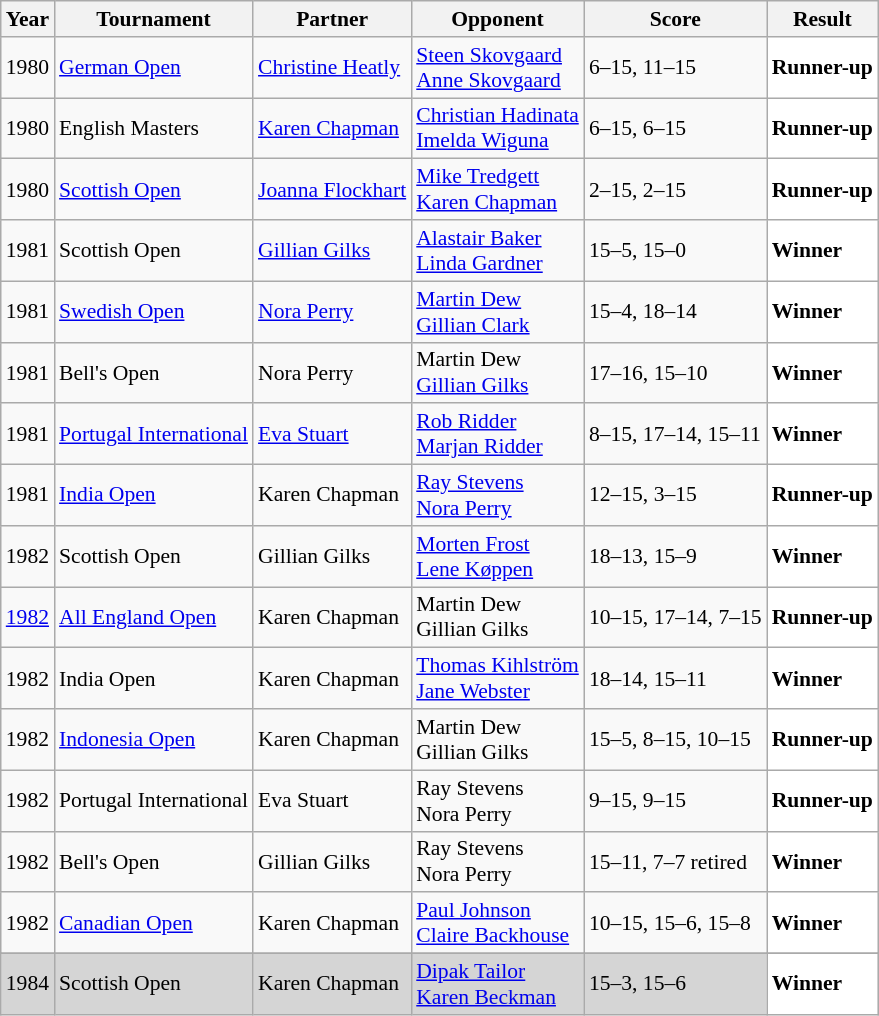<table class="sortable wikitable" style="font-size: 90%;">
<tr>
<th>Year</th>
<th>Tournament</th>
<th>Partner</th>
<th>Opponent</th>
<th>Score</th>
<th>Result</th>
</tr>
<tr>
<td align="center">1980</td>
<td align="left"><a href='#'>German Open</a></td>
<td align="left"> <a href='#'>Christine Heatly</a></td>
<td align="left"> <a href='#'>Steen Skovgaard</a> <br>  <a href='#'>Anne Skovgaard</a></td>
<td align="left">6–15, 11–15</td>
<td style="text-align:left; background:white"> <strong>Runner-up</strong></td>
</tr>
<tr>
<td align="center">1980</td>
<td align="left">English Masters</td>
<td align="left"> <a href='#'>Karen Chapman</a></td>
<td align="left"> <a href='#'>Christian Hadinata</a> <br>  <a href='#'>Imelda Wiguna</a></td>
<td align="left">6–15, 6–15</td>
<td style="text-align:left; background:white"> <strong>Runner-up</strong></td>
</tr>
<tr>
<td align="center">1980</td>
<td align="left"><a href='#'>Scottish Open</a></td>
<td align="left"> <a href='#'>Joanna Flockhart</a></td>
<td align="left"> <a href='#'>Mike Tredgett</a> <br>  <a href='#'>Karen Chapman</a></td>
<td align="left">2–15, 2–15</td>
<td style="text-align:left; background:white"> <strong>Runner-up</strong></td>
</tr>
<tr>
<td align="center">1981</td>
<td align="left">Scottish Open</td>
<td align="left"> <a href='#'>Gillian Gilks</a></td>
<td align="left"> <a href='#'>Alastair Baker</a><br> <a href='#'>Linda Gardner</a></td>
<td align="left">15–5, 15–0</td>
<td style="text-align:left; background:white"> <strong>Winner</strong></td>
</tr>
<tr>
<td align="center">1981</td>
<td align="left"><a href='#'>Swedish Open</a></td>
<td align="left"> <a href='#'>Nora Perry</a></td>
<td align="left"> <a href='#'>Martin Dew</a> <br>  <a href='#'>Gillian Clark</a></td>
<td align="left">15–4, 18–14</td>
<td style="text-align:left; background:white"> <strong>Winner</strong></td>
</tr>
<tr>
<td align="center">1981</td>
<td align="left">Bell's Open</td>
<td align="left"> Nora Perry</td>
<td align="left"> Martin Dew<br> <a href='#'>Gillian Gilks</a></td>
<td align="left">17–16, 15–10</td>
<td style="text-align:left; background:white"> <strong>Winner</strong></td>
</tr>
<tr>
<td align="center">1981</td>
<td align="left"><a href='#'>Portugal International</a></td>
<td align="left"> <a href='#'>Eva Stuart</a></td>
<td align="left"> <a href='#'>Rob Ridder</a><br> <a href='#'>Marjan Ridder</a></td>
<td align="left">8–15, 17–14, 15–11</td>
<td style="text-align:left; background:white"> <strong>Winner</strong></td>
</tr>
<tr>
<td align="center">1981</td>
<td align="left"><a href='#'>India Open</a></td>
<td align="left"> Karen Chapman</td>
<td align="left"> <a href='#'>Ray Stevens</a><br> <a href='#'>Nora Perry</a></td>
<td align="left">12–15, 3–15</td>
<td style="text-align:left; background:white"> <strong>Runner-up</strong></td>
</tr>
<tr>
<td align="center">1982</td>
<td align="left">Scottish Open</td>
<td align="left"> Gillian Gilks</td>
<td align="left"> <a href='#'>Morten Frost</a><br> <a href='#'>Lene Køppen</a></td>
<td align="left">18–13, 15–9</td>
<td style="text-align:left; background:white"> <strong>Winner</strong></td>
</tr>
<tr>
<td align="center"><a href='#'>1982</a></td>
<td align="left"><a href='#'>All England Open</a></td>
<td align="left"> Karen Chapman</td>
<td align="left"> Martin Dew<br> Gillian Gilks</td>
<td align="left">10–15, 17–14, 7–15</td>
<td style="text-align:left; background:white"> <strong>Runner-up</strong></td>
</tr>
<tr>
<td align="center">1982</td>
<td align="left">India Open</td>
<td align="left"> Karen Chapman</td>
<td align="left"> <a href='#'>Thomas Kihlström</a><br> <a href='#'>Jane Webster</a></td>
<td align="left">18–14, 15–11</td>
<td style="text-align:left; background:white"> <strong>Winner</strong></td>
</tr>
<tr>
<td align="center">1982</td>
<td align="left"><a href='#'>Indonesia Open</a></td>
<td align="left"> Karen Chapman</td>
<td align="left"> Martin Dew<br> Gillian Gilks</td>
<td align="left">15–5, 8–15, 10–15</td>
<td style="text-align:left; background:white"> <strong>Runner-up</strong></td>
</tr>
<tr>
<td align="center">1982</td>
<td align="left">Portugal International</td>
<td align="left"> Eva Stuart</td>
<td align="left"> Ray Stevens<br> Nora Perry</td>
<td align="left">9–15, 9–15</td>
<td style="text-align:left; background:white"> <strong>Runner-up</strong></td>
</tr>
<tr>
<td align="center">1982</td>
<td align="left">Bell's Open</td>
<td align="left"> Gillian Gilks</td>
<td align="left"> Ray Stevens<br> Nora Perry</td>
<td align="left">15–11, 7–7 retired</td>
<td style="text-align:left; background:white"> <strong>Winner</strong></td>
</tr>
<tr>
<td align="center">1982</td>
<td align="left"><a href='#'>Canadian Open</a></td>
<td align="left"> Karen Chapman</td>
<td align="left"> <a href='#'>Paul Johnson</a><br> <a href='#'>Claire Backhouse</a></td>
<td align="left">10–15, 15–6, 15–8</td>
<td style="text-align:left; background:white"> <strong>Winner</strong></td>
</tr>
<tr>
</tr>
<tr style="background:#D5D5D5">
<td align="center">1984</td>
<td align="left">Scottish Open</td>
<td align="left"> Karen Chapman</td>
<td align="left"> <a href='#'>Dipak Tailor</a> <br>  <a href='#'>Karen Beckman</a></td>
<td align="left">15–3, 15–6</td>
<td style="text-align:left; background:white"> <strong>Winner</strong></td>
</tr>
</table>
